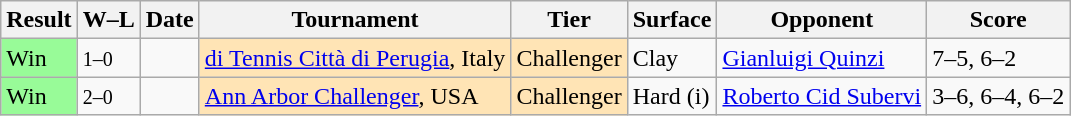<table class="sortable wikitable">
<tr>
<th>Result</th>
<th class="unsortable">W–L</th>
<th>Date</th>
<th>Tournament</th>
<th>Tier</th>
<th>Surface</th>
<th>Opponent</th>
<th class="unsortable">Score</th>
</tr>
<tr>
<td bgcolor=98fb98>Win</td>
<td><small>1–0</small></td>
<td><a href='#'></a></td>
<td style="background:moccasin;"><a href='#'>di Tennis Città di Perugia</a>, Italy</td>
<td style="background:moccasin;">Challenger</td>
<td>Clay</td>
<td> <a href='#'>Gianluigi Quinzi</a></td>
<td>7–5, 6–2</td>
</tr>
<tr>
<td bgcolor=98FB98>Win</td>
<td><small>2–0</small></td>
<td><a href='#'></a></td>
<td style="background:moccasin;"><a href='#'>Ann Arbor Challenger</a>, USA</td>
<td style="background:moccasin;">Challenger</td>
<td>Hard (i)</td>
<td> <a href='#'>Roberto Cid Subervi</a></td>
<td>3–6, 6–4, 6–2</td>
</tr>
</table>
